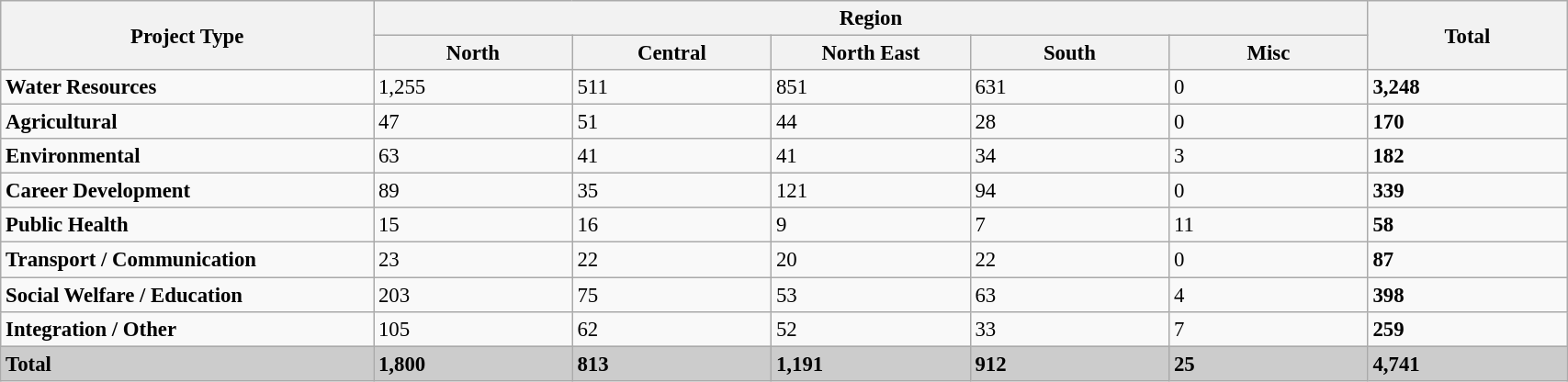<table class="wikitable" style="font-size: 95%;" width=90%>
<tr>
<th rowspan=2 width = 15%>Project Type</th>
<th colspan=5 width=65%>Region</th>
<th rowspan=2 width=8%>Total</th>
</tr>
<tr>
<th width = 8%>North</th>
<th width = 8%>Central</th>
<th width=8%>North East</th>
<th width=8%>South</th>
<th width = 8%>Misc</th>
</tr>
<tr>
<td><strong>Water Resources</strong></td>
<td>1,255</td>
<td>511</td>
<td>851</td>
<td>631</td>
<td>0</td>
<td><strong>3,248</strong></td>
</tr>
<tr>
<td><strong>Agricultural</strong></td>
<td>47</td>
<td>51</td>
<td>44</td>
<td>28</td>
<td>0</td>
<td><strong>170</strong></td>
</tr>
<tr>
<td><strong>Environmental</strong></td>
<td>63</td>
<td>41</td>
<td>41</td>
<td>34</td>
<td>3</td>
<td><strong>182</strong></td>
</tr>
<tr>
<td><strong>Career Development</strong></td>
<td>89</td>
<td>35</td>
<td>121</td>
<td>94</td>
<td>0</td>
<td><strong>339</strong></td>
</tr>
<tr>
<td><strong>Public Health</strong></td>
<td>15</td>
<td>16</td>
<td>9</td>
<td>7</td>
<td>11</td>
<td><strong>58</strong></td>
</tr>
<tr>
<td><strong>Transport / Communication</strong></td>
<td>23</td>
<td>22</td>
<td>20</td>
<td>22</td>
<td>0</td>
<td><strong>87</strong></td>
</tr>
<tr>
<td><strong>Social Welfare / Education</strong></td>
<td>203</td>
<td>75</td>
<td>53</td>
<td>63</td>
<td>4</td>
<td><strong>398</strong></td>
</tr>
<tr>
<td><strong>Integration / Other</strong></td>
<td>105</td>
<td>62</td>
<td>52</td>
<td>33</td>
<td>7</td>
<td><strong>259</strong></td>
</tr>
<tr>
<td bgcolor="#cccccc"><strong>Total</strong></td>
<td bgcolor="#cccccc"><strong>1,800</strong></td>
<td bgcolor="#cccccc"><strong>813</strong></td>
<td bgcolor="#cccccc"><strong>1,191</strong></td>
<td bgcolor="#cccccc"><strong>912</strong></td>
<td bgcolor="#cccccc"><strong>25</strong></td>
<td bgcolor="#cccccc"><strong>4,741</strong></td>
</tr>
</table>
